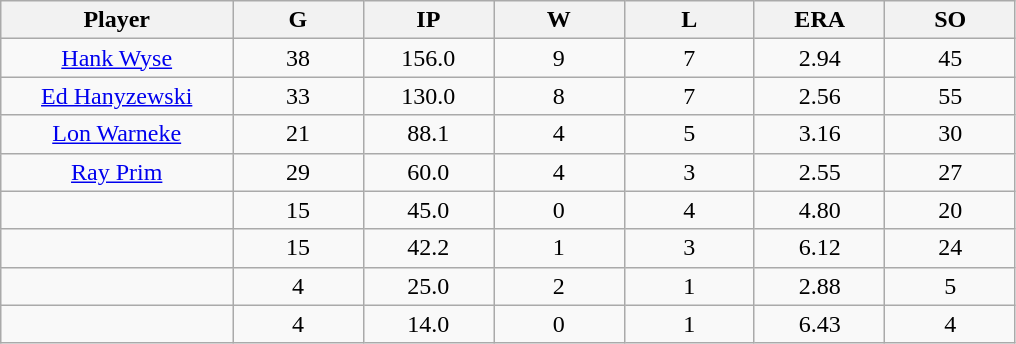<table class="wikitable sortable">
<tr>
<th bgcolor="#DDDDFF" width="16%">Player</th>
<th bgcolor="#DDDDFF" width="9%">G</th>
<th bgcolor="#DDDDFF" width="9%">IP</th>
<th bgcolor="#DDDDFF" width="9%">W</th>
<th bgcolor="#DDDDFF" width="9%">L</th>
<th bgcolor="#DDDDFF" width="9%">ERA</th>
<th bgcolor="#DDDDFF" width="9%">SO</th>
</tr>
<tr align="center">
<td><a href='#'>Hank Wyse</a></td>
<td>38</td>
<td>156.0</td>
<td>9</td>
<td>7</td>
<td>2.94</td>
<td>45</td>
</tr>
<tr align=center>
<td><a href='#'>Ed Hanyzewski</a></td>
<td>33</td>
<td>130.0</td>
<td>8</td>
<td>7</td>
<td>2.56</td>
<td>55</td>
</tr>
<tr align=center>
<td><a href='#'>Lon Warneke</a></td>
<td>21</td>
<td>88.1</td>
<td>4</td>
<td>5</td>
<td>3.16</td>
<td>30</td>
</tr>
<tr align=center>
<td><a href='#'>Ray Prim</a></td>
<td>29</td>
<td>60.0</td>
<td>4</td>
<td>3</td>
<td>2.55</td>
<td>27</td>
</tr>
<tr align=center>
<td></td>
<td>15</td>
<td>45.0</td>
<td>0</td>
<td>4</td>
<td>4.80</td>
<td>20</td>
</tr>
<tr align="center">
<td></td>
<td>15</td>
<td>42.2</td>
<td>1</td>
<td>3</td>
<td>6.12</td>
<td>24</td>
</tr>
<tr align="center">
<td></td>
<td>4</td>
<td>25.0</td>
<td>2</td>
<td>1</td>
<td>2.88</td>
<td>5</td>
</tr>
<tr align="center">
<td></td>
<td>4</td>
<td>14.0</td>
<td>0</td>
<td>1</td>
<td>6.43</td>
<td>4</td>
</tr>
</table>
